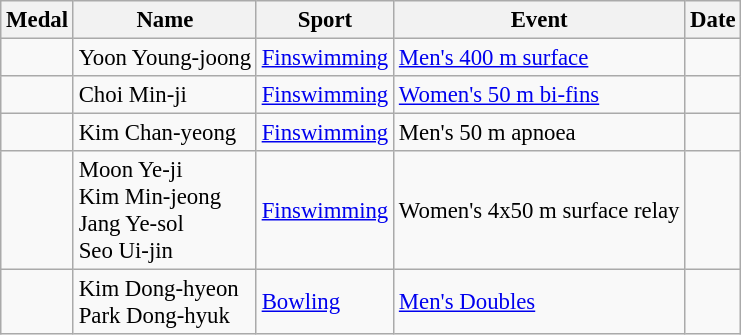<table class="wikitable sortable" style="font-size: 95%;">
<tr>
<th>Medal</th>
<th>Name</th>
<th>Sport</th>
<th>Event</th>
<th>Date</th>
</tr>
<tr>
<td></td>
<td>Yoon Young-joong</td>
<td><a href='#'>Finswimming</a></td>
<td><a href='#'>Men's 400 m surface</a></td>
<td></td>
</tr>
<tr>
<td></td>
<td>Choi Min-ji</td>
<td><a href='#'>Finswimming</a></td>
<td><a href='#'>Women's 50 m bi-fins</a></td>
<td></td>
</tr>
<tr>
<td></td>
<td>Kim Chan-yeong</td>
<td><a href='#'>Finswimming</a></td>
<td>Men's 50 m apnoea</td>
<td></td>
</tr>
<tr>
<td></td>
<td>Moon Ye-ji<br>Kim Min-jeong<br>Jang Ye-sol<br>Seo Ui-jin</td>
<td><a href='#'>Finswimming</a></td>
<td>Women's 4x50 m surface relay</td>
<td></td>
</tr>
<tr>
<td></td>
<td>Kim Dong-hyeon<br>Park Dong-hyuk</td>
<td><a href='#'>Bowling</a></td>
<td><a href='#'>Men's Doubles</a></td>
<td></td>
</tr>
</table>
